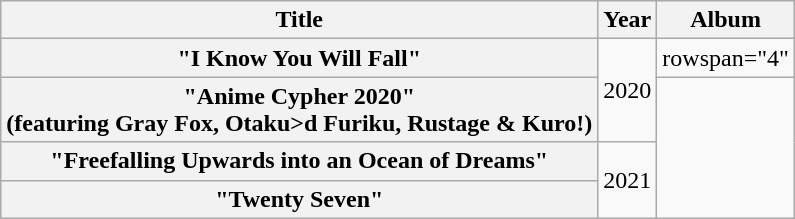<table class="wikitable plainrowheaders" style="text-align:center;">
<tr>
<th scope="col">Title</th>
<th scope="col">Year</th>
<th scope="col">Album</th>
</tr>
<tr>
<th scope="row">"I Know You Will Fall"</th>
<td rowspan="2">2020</td>
<td>rowspan="4" </td>
</tr>
<tr>
<th scope="row">"Anime Cypher 2020"<br><span>(featuring Gray Fox, Otaku>d Furiku, Rustage & Kuro!)</span></th>
</tr>
<tr>
<th scope="row">"Freefalling Upwards into an Ocean of Dreams"</th>
<td rowspan="2">2021</td>
</tr>
<tr>
<th scope="row">"Twenty Seven"</th>
</tr>
</table>
